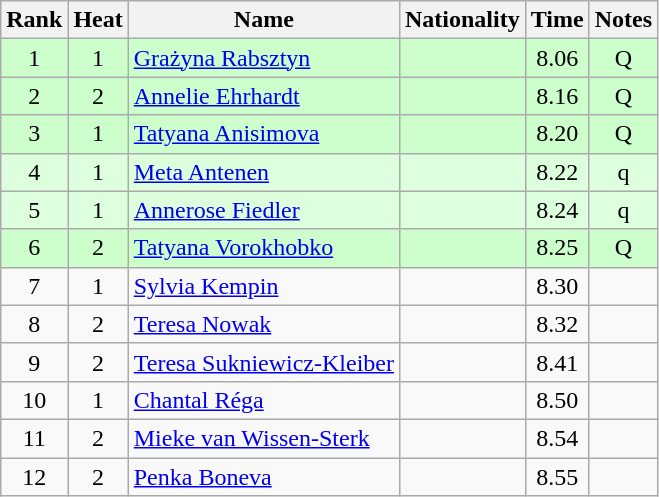<table class="wikitable sortable" style="text-align:center">
<tr>
<th>Rank</th>
<th>Heat</th>
<th>Name</th>
<th>Nationality</th>
<th>Time</th>
<th>Notes</th>
</tr>
<tr bgcolor=ccffcc>
<td>1</td>
<td>1</td>
<td align="left"><a href='#'>Grażyna Rabsztyn</a></td>
<td align=left></td>
<td>8.06</td>
<td>Q</td>
</tr>
<tr bgcolor=ccffcc>
<td>2</td>
<td>2</td>
<td align="left"><a href='#'>Annelie Ehrhardt</a></td>
<td align=left></td>
<td>8.16</td>
<td>Q</td>
</tr>
<tr bgcolor=ccffcc>
<td>3</td>
<td>1</td>
<td align="left"><a href='#'>Tatyana Anisimova</a></td>
<td align=left></td>
<td>8.20</td>
<td>Q</td>
</tr>
<tr bgcolor=ddffdd>
<td>4</td>
<td>1</td>
<td align="left"><a href='#'>Meta Antenen</a></td>
<td align=left></td>
<td>8.22</td>
<td>q</td>
</tr>
<tr bgcolor=ddffdd>
<td>5</td>
<td>1</td>
<td align="left"><a href='#'>Annerose Fiedler</a></td>
<td align=left></td>
<td>8.24</td>
<td>q</td>
</tr>
<tr bgcolor=ccffcc>
<td>6</td>
<td>2</td>
<td align="left"><a href='#'>Tatyana Vorokhobko</a></td>
<td align=left></td>
<td>8.25</td>
<td>Q</td>
</tr>
<tr>
<td>7</td>
<td>1</td>
<td align="left"><a href='#'>Sylvia Kempin</a></td>
<td align=left></td>
<td>8.30</td>
<td></td>
</tr>
<tr>
<td>8</td>
<td>2</td>
<td align="left"><a href='#'>Teresa Nowak</a></td>
<td align=left></td>
<td>8.32</td>
<td></td>
</tr>
<tr>
<td>9</td>
<td>2</td>
<td align="left"><a href='#'>Teresa Sukniewicz-Kleiber</a></td>
<td align=left></td>
<td>8.41</td>
<td></td>
</tr>
<tr>
<td>10</td>
<td>1</td>
<td align="left"><a href='#'>Chantal Réga</a></td>
<td align=left></td>
<td>8.50</td>
<td></td>
</tr>
<tr>
<td>11</td>
<td>2</td>
<td align="left"><a href='#'>Mieke van Wissen-Sterk</a></td>
<td align=left></td>
<td>8.54</td>
<td></td>
</tr>
<tr>
<td>12</td>
<td>2</td>
<td align="left"><a href='#'>Penka Boneva</a></td>
<td align=left></td>
<td>8.55</td>
<td></td>
</tr>
</table>
